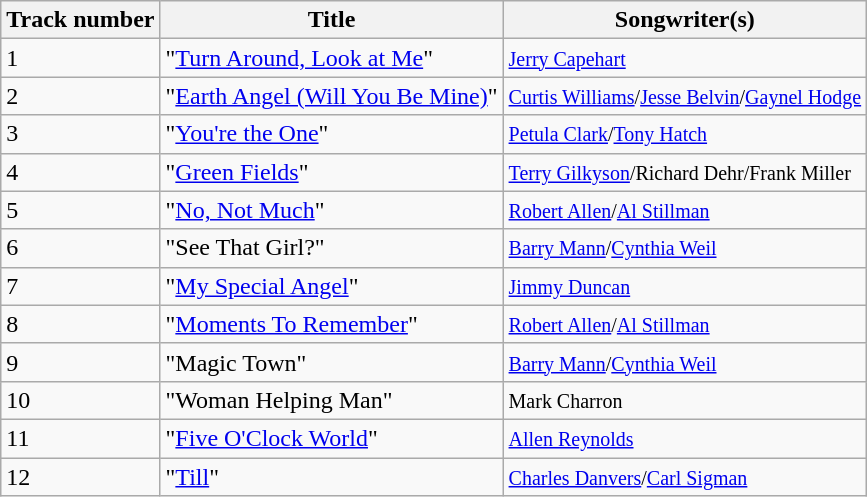<table class="wikitable">
<tr>
<th>Track number</th>
<th>Title</th>
<th>Songwriter(s)</th>
</tr>
<tr>
<td>1</td>
<td>"<a href='#'>Turn Around, Look at Me</a>"</td>
<td><small><a href='#'>Jerry Capehart</a></small></td>
</tr>
<tr>
<td>2</td>
<td>"<a href='#'>Earth Angel (Will You Be Mine)</a>"</td>
<td><small><a href='#'>Curtis Williams</a>/<a href='#'>Jesse Belvin</a>/<a href='#'>Gaynel Hodge</a></small></td>
</tr>
<tr>
<td>3</td>
<td>"<a href='#'>You're the One</a>"</td>
<td><small><a href='#'>Petula Clark</a>/<a href='#'>Tony Hatch</a></small></td>
</tr>
<tr>
<td>4</td>
<td>"<a href='#'>Green Fields</a>"</td>
<td><small><a href='#'>Terry Gilkyson</a>/Richard Dehr/Frank Miller</small></td>
</tr>
<tr>
<td>5</td>
<td>"<a href='#'>No, Not Much</a>"</td>
<td><small><a href='#'>Robert Allen</a>/<a href='#'>Al Stillman</a></small></td>
</tr>
<tr>
<td>6</td>
<td>"See That Girl?"</td>
<td><small><a href='#'>Barry Mann</a>/<a href='#'>Cynthia Weil</a></small></td>
</tr>
<tr>
<td>7</td>
<td>"<a href='#'>My Special Angel</a>"</td>
<td><small><a href='#'>Jimmy Duncan</a></small></td>
</tr>
<tr>
<td>8</td>
<td>"<a href='#'>Moments To Remember</a>"</td>
<td><small><a href='#'>Robert Allen</a>/<a href='#'>Al Stillman</a></small></td>
</tr>
<tr>
<td>9</td>
<td>"Magic Town"</td>
<td><small><a href='#'>Barry Mann</a>/<a href='#'>Cynthia Weil</a></small></td>
</tr>
<tr>
<td>10</td>
<td>"Woman Helping Man"</td>
<td><small>Mark Charron</small></td>
</tr>
<tr>
<td>11</td>
<td>"<a href='#'>Five O'Clock World</a>"</td>
<td><small><a href='#'>Allen Reynolds</a></small></td>
</tr>
<tr>
<td>12</td>
<td>"<a href='#'>Till</a>"</td>
<td><small><a href='#'>Charles Danvers</a>/<a href='#'>Carl Sigman</a></small></td>
</tr>
</table>
